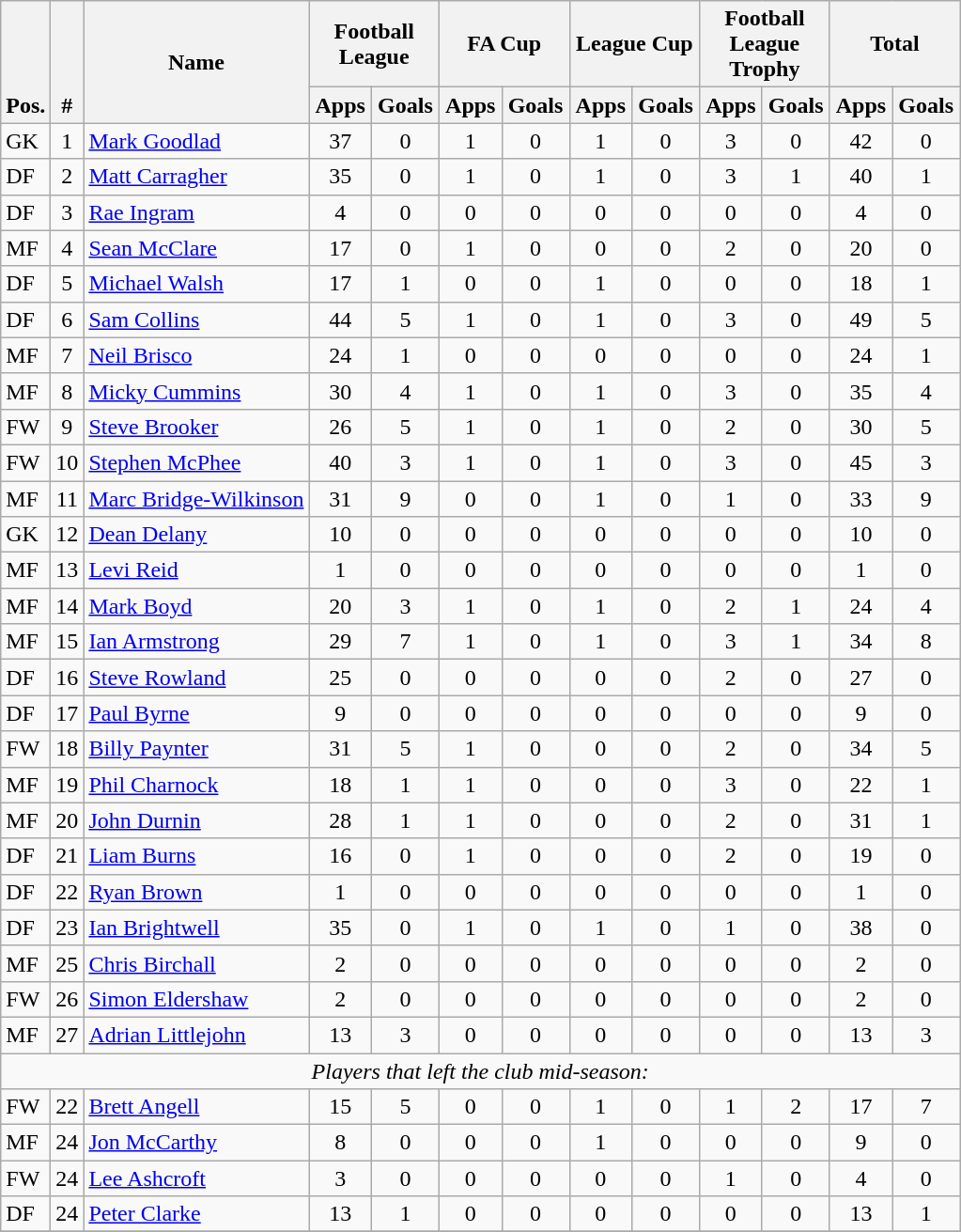<table class="wikitable" style="text-align:center">
<tr>
<th rowspan="2" valign="bottom">Pos.</th>
<th rowspan="2" valign="bottom">#</th>
<th rowspan="2">Name</th>
<th colspan="2" width="85">Football League</th>
<th colspan="2" width="85">FA Cup</th>
<th colspan="2" width="85">League Cup</th>
<th colspan="2" width="85">Football League Trophy</th>
<th colspan="2" width="85">Total</th>
</tr>
<tr>
<th>Apps</th>
<th>Goals</th>
<th>Apps</th>
<th>Goals</th>
<th>Apps</th>
<th>Goals</th>
<th>Apps</th>
<th>Goals</th>
<th>Apps</th>
<th>Goals</th>
</tr>
<tr>
<td align="left">GK</td>
<td>1</td>
<td align="left"> <a href='#'>Mark Goodlad</a></td>
<td>37</td>
<td>0</td>
<td>1</td>
<td>0</td>
<td>1</td>
<td>0</td>
<td>3</td>
<td>0</td>
<td>42</td>
<td>0</td>
</tr>
<tr>
<td align="left">DF</td>
<td>2</td>
<td align="left"> <a href='#'>Matt Carragher</a></td>
<td>35</td>
<td>0</td>
<td>1</td>
<td>0</td>
<td>1</td>
<td>0</td>
<td>3</td>
<td>1</td>
<td>40</td>
<td>1</td>
</tr>
<tr>
<td align="left">DF</td>
<td>3</td>
<td align="left"> <a href='#'>Rae Ingram</a></td>
<td>4</td>
<td>0</td>
<td>0</td>
<td>0</td>
<td>0</td>
<td>0</td>
<td>0</td>
<td>0</td>
<td>4</td>
<td>0</td>
</tr>
<tr>
<td align="left">MF</td>
<td>4</td>
<td align="left"> <a href='#'>Sean McClare</a></td>
<td>17</td>
<td>0</td>
<td>1</td>
<td>0</td>
<td>0</td>
<td>0</td>
<td>2</td>
<td>0</td>
<td>20</td>
<td>0</td>
</tr>
<tr>
<td align="left">DF</td>
<td>5</td>
<td align="left"> <a href='#'>Michael Walsh</a></td>
<td>17</td>
<td>1</td>
<td>0</td>
<td>0</td>
<td>1</td>
<td>0</td>
<td>0</td>
<td>0</td>
<td>18</td>
<td>1</td>
</tr>
<tr>
<td align="left">DF</td>
<td>6</td>
<td align="left"> <a href='#'>Sam Collins</a></td>
<td>44</td>
<td>5</td>
<td>1</td>
<td>0</td>
<td>1</td>
<td>0</td>
<td>3</td>
<td>0</td>
<td>49</td>
<td>5</td>
</tr>
<tr>
<td align="left">MF</td>
<td>7</td>
<td align="left"> <a href='#'>Neil Brisco</a></td>
<td>24</td>
<td>1</td>
<td>0</td>
<td>0</td>
<td>0</td>
<td>0</td>
<td>0</td>
<td>0</td>
<td>24</td>
<td>1</td>
</tr>
<tr>
<td align="left">MF</td>
<td>8</td>
<td align="left"> <a href='#'>Micky Cummins</a></td>
<td>30</td>
<td>4</td>
<td>1</td>
<td>0</td>
<td>1</td>
<td>0</td>
<td>3</td>
<td>0</td>
<td>35</td>
<td>4</td>
</tr>
<tr>
<td align="left">FW</td>
<td>9</td>
<td align="left"> <a href='#'>Steve Brooker</a></td>
<td>26</td>
<td>5</td>
<td>1</td>
<td>0</td>
<td>1</td>
<td>0</td>
<td>2</td>
<td>0</td>
<td>30</td>
<td>5</td>
</tr>
<tr>
<td align="left">FW</td>
<td>10</td>
<td align="left"> <a href='#'>Stephen McPhee</a></td>
<td>40</td>
<td>3</td>
<td>1</td>
<td>0</td>
<td>1</td>
<td>0</td>
<td>3</td>
<td>0</td>
<td>45</td>
<td>3</td>
</tr>
<tr>
<td align="left">MF</td>
<td>11</td>
<td align="left"> <a href='#'>Marc Bridge-Wilkinson</a></td>
<td>31</td>
<td>9</td>
<td>0</td>
<td>0</td>
<td>1</td>
<td>0</td>
<td>1</td>
<td>0</td>
<td>33</td>
<td>9</td>
</tr>
<tr>
<td align="left">GK</td>
<td>12</td>
<td align="left"> <a href='#'>Dean Delany</a></td>
<td>10</td>
<td>0</td>
<td>0</td>
<td>0</td>
<td>0</td>
<td>0</td>
<td>0</td>
<td>0</td>
<td>10</td>
<td>0</td>
</tr>
<tr>
<td align="left">MF</td>
<td>13</td>
<td align="left"> <a href='#'>Levi Reid</a></td>
<td>1</td>
<td>0</td>
<td>0</td>
<td>0</td>
<td>0</td>
<td>0</td>
<td>0</td>
<td>0</td>
<td>1</td>
<td>0</td>
</tr>
<tr>
<td align="left">MF</td>
<td>14</td>
<td align="left"> <a href='#'>Mark Boyd</a></td>
<td>20</td>
<td>3</td>
<td>1</td>
<td>0</td>
<td>1</td>
<td>0</td>
<td>2</td>
<td>1</td>
<td>24</td>
<td>4</td>
</tr>
<tr>
<td align="left">MF</td>
<td>15</td>
<td align="left"> <a href='#'>Ian Armstrong</a></td>
<td>29</td>
<td>7</td>
<td>1</td>
<td>0</td>
<td>1</td>
<td>0</td>
<td>3</td>
<td>1</td>
<td>34</td>
<td>8</td>
</tr>
<tr>
<td align="left">DF</td>
<td>16</td>
<td align="left"> <a href='#'>Steve Rowland</a></td>
<td>25</td>
<td>0</td>
<td>0</td>
<td>0</td>
<td>0</td>
<td>0</td>
<td>2</td>
<td>0</td>
<td>27</td>
<td>0</td>
</tr>
<tr>
<td align="left">DF</td>
<td>17</td>
<td align="left"> <a href='#'>Paul Byrne</a></td>
<td>9</td>
<td>0</td>
<td>0</td>
<td>0</td>
<td>0</td>
<td>0</td>
<td>0</td>
<td>0</td>
<td>9</td>
<td>0</td>
</tr>
<tr>
<td align="left">FW</td>
<td>18</td>
<td align="left"> <a href='#'>Billy Paynter</a></td>
<td>31</td>
<td>5</td>
<td>1</td>
<td>0</td>
<td>0</td>
<td>0</td>
<td>2</td>
<td>0</td>
<td>34</td>
<td>5</td>
</tr>
<tr>
<td align="left">MF</td>
<td>19</td>
<td align="left"> <a href='#'>Phil Charnock</a></td>
<td>18</td>
<td>1</td>
<td>1</td>
<td>0</td>
<td>0</td>
<td>0</td>
<td>3</td>
<td>0</td>
<td>22</td>
<td>1</td>
</tr>
<tr>
<td align="left">MF</td>
<td>20</td>
<td align="left"> <a href='#'>John Durnin</a></td>
<td>28</td>
<td>1</td>
<td>1</td>
<td>0</td>
<td>0</td>
<td>0</td>
<td>2</td>
<td>0</td>
<td>31</td>
<td>1</td>
</tr>
<tr>
<td align="left">DF</td>
<td>21</td>
<td align="left"> <a href='#'>Liam Burns</a></td>
<td>16</td>
<td>0</td>
<td>1</td>
<td>0</td>
<td>0</td>
<td>0</td>
<td>2</td>
<td>0</td>
<td>19</td>
<td>0</td>
</tr>
<tr>
<td align="left">DF</td>
<td>22</td>
<td align="left"> <a href='#'>Ryan Brown</a></td>
<td>1</td>
<td>0</td>
<td>0</td>
<td>0</td>
<td>0</td>
<td>0</td>
<td>0</td>
<td>0</td>
<td>1</td>
<td>0</td>
</tr>
<tr>
<td align="left">DF</td>
<td>23</td>
<td align="left"> <a href='#'>Ian Brightwell</a></td>
<td>35</td>
<td>0</td>
<td>1</td>
<td>0</td>
<td>1</td>
<td>0</td>
<td>1</td>
<td>0</td>
<td>38</td>
<td>0</td>
</tr>
<tr>
<td align="left">MF</td>
<td>25</td>
<td align="left"> <a href='#'>Chris Birchall</a></td>
<td>2</td>
<td>0</td>
<td>0</td>
<td>0</td>
<td>0</td>
<td>0</td>
<td>0</td>
<td>0</td>
<td>2</td>
<td>0</td>
</tr>
<tr>
<td align="left">FW</td>
<td>26</td>
<td align="left"> <a href='#'>Simon Eldershaw</a></td>
<td>2</td>
<td>0</td>
<td>0</td>
<td>0</td>
<td>0</td>
<td>0</td>
<td>0</td>
<td>0</td>
<td>2</td>
<td>0</td>
</tr>
<tr>
<td align="left">MF</td>
<td>27</td>
<td align="left"> <a href='#'>Adrian Littlejohn</a></td>
<td>13</td>
<td>3</td>
<td>0</td>
<td>0</td>
<td>0</td>
<td>0</td>
<td>0</td>
<td>0</td>
<td>13</td>
<td>3</td>
</tr>
<tr>
<td colspan="14"><em>Players that left the club mid-season:</em></td>
</tr>
<tr>
<td align="left">FW</td>
<td>22</td>
<td align="left"> <a href='#'>Brett Angell</a></td>
<td>15</td>
<td>5</td>
<td>0</td>
<td>0</td>
<td>1</td>
<td>0</td>
<td>1</td>
<td>2</td>
<td>17</td>
<td>7</td>
</tr>
<tr>
<td align="left">MF</td>
<td>24</td>
<td align="left"> <a href='#'>Jon McCarthy</a></td>
<td>8</td>
<td>0</td>
<td>0</td>
<td>0</td>
<td>1</td>
<td>0</td>
<td>0</td>
<td>0</td>
<td>9</td>
<td>0</td>
</tr>
<tr>
<td align="left">FW</td>
<td>24</td>
<td align="left"> <a href='#'>Lee Ashcroft</a></td>
<td>3</td>
<td>0</td>
<td>0</td>
<td>0</td>
<td>0</td>
<td>0</td>
<td>1</td>
<td>0</td>
<td>4</td>
<td>0</td>
</tr>
<tr>
<td align="left">DF</td>
<td>24</td>
<td align="left"> <a href='#'>Peter Clarke</a></td>
<td>13</td>
<td>1</td>
<td>0</td>
<td>0</td>
<td>0</td>
<td>0</td>
<td>0</td>
<td>0</td>
<td>13</td>
<td>1</td>
</tr>
<tr>
</tr>
</table>
